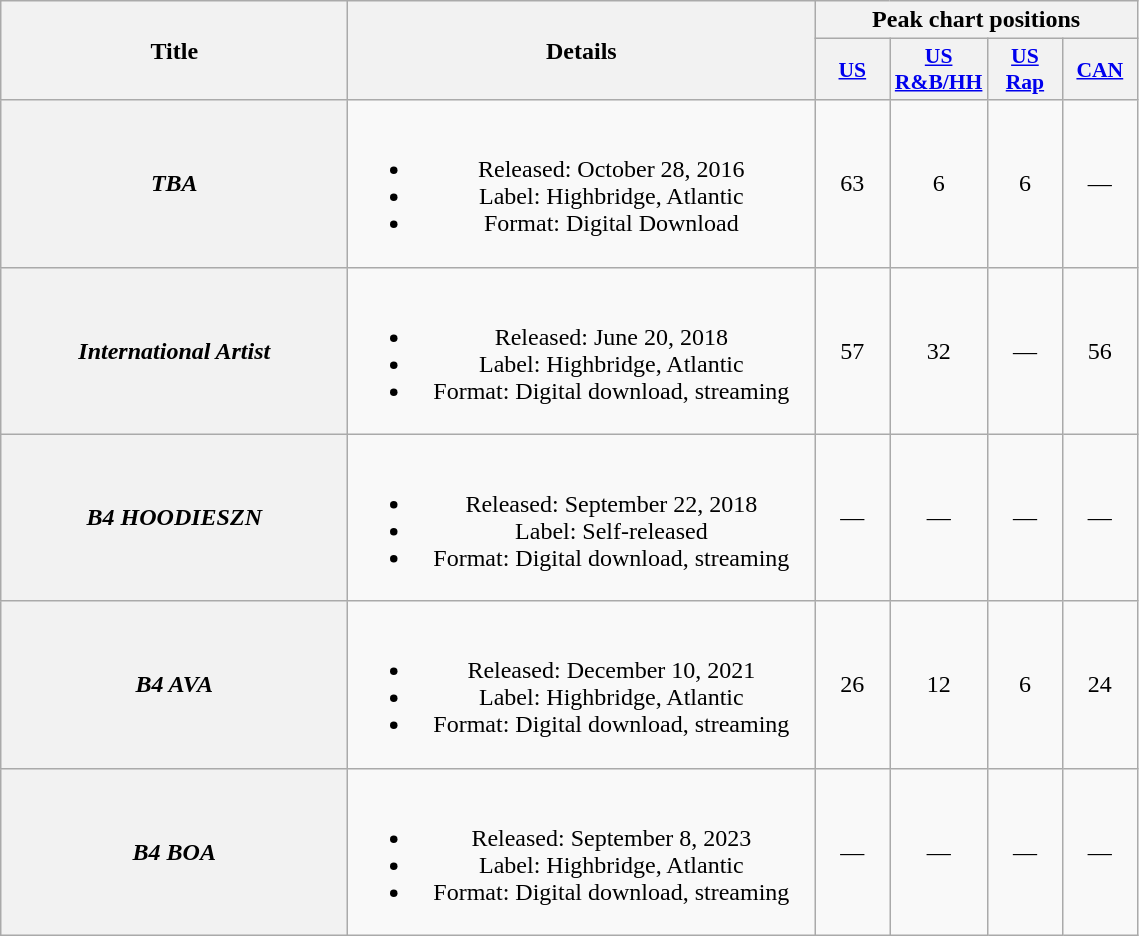<table class="wikitable plainrowheaders" style="text-align:center;">
<tr>
<th scope="col" rowspan=2 style="width:14em;">Title</th>
<th scope="col" rowspan=2 style="width:19em;">Details</th>
<th scope="col" colspan=4>Peak chart positions</th>
</tr>
<tr>
<th scope="col" style="width:3em;font-size:90%;"><a href='#'>US</a><br></th>
<th scope="col" style="width:3em;font-size:90%;"><a href='#'>US R&B/HH</a><br></th>
<th scope="col" style="width:3em;font-size:90%;"><a href='#'>US<br>Rap</a><br></th>
<th scope="col" style="width:3em;font-size:90%;"><a href='#'>CAN</a><br></th>
</tr>
<tr>
<th scope="row"><em>TBA</em></th>
<td><br><ul><li>Released: October 28, 2016</li><li>Label: Highbridge, Atlantic</li><li>Format: Digital Download</li></ul></td>
<td>63</td>
<td>6</td>
<td>6</td>
<td>—</td>
</tr>
<tr>
<th scope="row"><em>International Artist</em></th>
<td><br><ul><li>Released: June 20, 2018</li><li>Label: Highbridge, Atlantic</li><li>Format: Digital download, streaming</li></ul></td>
<td>57</td>
<td>32</td>
<td>—</td>
<td>56</td>
</tr>
<tr>
<th scope="row"><em>B4 HOODIESZN</em></th>
<td><br><ul><li>Released: September 22, 2018</li><li>Label: Self-released</li><li>Format: Digital download, streaming</li></ul></td>
<td>—</td>
<td>—</td>
<td>—</td>
<td>—</td>
</tr>
<tr>
<th scope="row"><em>B4 AVA</em></th>
<td><br><ul><li>Released: December 10, 2021</li><li>Label: Highbridge, Atlantic</li><li>Format: Digital download, streaming</li></ul></td>
<td>26</td>
<td>12</td>
<td>6</td>
<td>24</td>
</tr>
<tr>
<th scope="row"><em>B4 BOA</em></th>
<td><br><ul><li>Released: September 8, 2023</li><li>Label: Highbridge, Atlantic</li><li>Format: Digital download, streaming</li></ul></td>
<td>—</td>
<td>—</td>
<td>—</td>
<td>—</td>
</tr>
</table>
